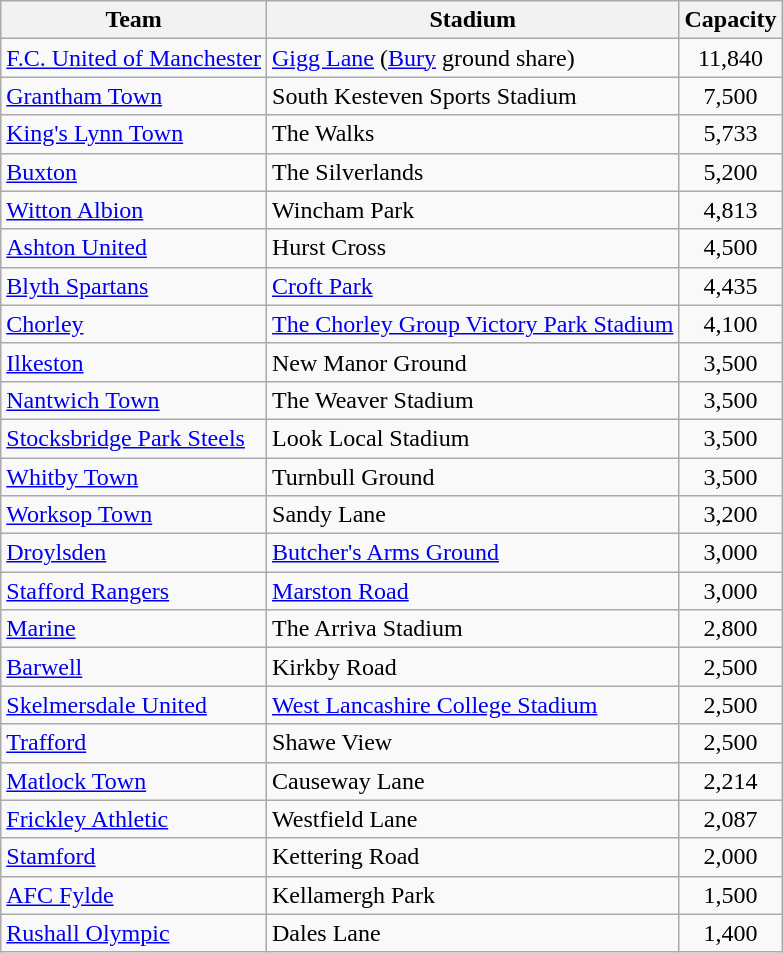<table class="wikitable sortable">
<tr>
<th>Team</th>
<th>Stadium</th>
<th>Capacity</th>
</tr>
<tr>
<td><a href='#'>F.C. United of Manchester</a></td>
<td><a href='#'>Gigg Lane</a> (<a href='#'>Bury</a> ground share)</td>
<td style="text-align:center;">11,840</td>
</tr>
<tr>
<td><a href='#'>Grantham Town</a></td>
<td>South Kesteven Sports Stadium</td>
<td style="text-align:center;">7,500</td>
</tr>
<tr>
<td><a href='#'>King's Lynn Town</a></td>
<td>The Walks</td>
<td style="text-align:center;">5,733</td>
</tr>
<tr>
<td><a href='#'>Buxton</a></td>
<td>The Silverlands</td>
<td style="text-align:center;">5,200</td>
</tr>
<tr>
<td><a href='#'>Witton Albion</a></td>
<td>Wincham Park</td>
<td style="text-align:center;">4,813</td>
</tr>
<tr>
<td><a href='#'>Ashton United</a></td>
<td>Hurst Cross</td>
<td style="text-align:center;">4,500</td>
</tr>
<tr>
<td><a href='#'>Blyth Spartans</a></td>
<td><a href='#'>Croft Park</a></td>
<td style="text-align:center;">4,435</td>
</tr>
<tr>
<td><a href='#'>Chorley</a></td>
<td><a href='#'>The Chorley Group Victory Park Stadium</a></td>
<td style="text-align:center;">4,100</td>
</tr>
<tr>
<td><a href='#'>Ilkeston</a></td>
<td>New Manor Ground</td>
<td style="text-align:center;">3,500</td>
</tr>
<tr>
<td><a href='#'>Nantwich Town</a></td>
<td>The Weaver Stadium</td>
<td style="text-align:center;">3,500</td>
</tr>
<tr>
<td><a href='#'>Stocksbridge Park Steels</a></td>
<td>Look Local Stadium</td>
<td style="text-align:center;">3,500</td>
</tr>
<tr>
<td><a href='#'>Whitby Town</a></td>
<td>Turnbull Ground</td>
<td style="text-align:center;">3,500</td>
</tr>
<tr>
<td><a href='#'>Worksop Town</a></td>
<td>Sandy Lane</td>
<td style="text-align:center;">3,200</td>
</tr>
<tr>
<td><a href='#'>Droylsden</a></td>
<td><a href='#'>Butcher's Arms Ground</a></td>
<td style="text-align:center;">3,000</td>
</tr>
<tr>
<td><a href='#'>Stafford Rangers</a></td>
<td><a href='#'>Marston Road</a></td>
<td style="text-align:center;">3,000</td>
</tr>
<tr>
<td><a href='#'>Marine</a></td>
<td>The Arriva Stadium</td>
<td style="text-align:center;">2,800</td>
</tr>
<tr>
<td><a href='#'>Barwell</a></td>
<td>Kirkby Road</td>
<td align="center">2,500</td>
</tr>
<tr>
<td><a href='#'>Skelmersdale United</a></td>
<td><a href='#'>West Lancashire College Stadium</a></td>
<td style="text-align:center;">2,500</td>
</tr>
<tr>
<td><a href='#'>Trafford</a></td>
<td>Shawe View</td>
<td style="text-align:center;">2,500</td>
</tr>
<tr>
<td><a href='#'>Matlock Town</a></td>
<td>Causeway Lane</td>
<td style="text-align:center;">2,214</td>
</tr>
<tr>
<td><a href='#'>Frickley Athletic</a></td>
<td>Westfield Lane</td>
<td style="text-align:center;">2,087</td>
</tr>
<tr>
<td><a href='#'>Stamford</a></td>
<td>Kettering Road</td>
<td style="text-align:center;">2,000</td>
</tr>
<tr>
<td><a href='#'>AFC Fylde</a></td>
<td>Kellamergh Park</td>
<td style="text-align:center;">1,500</td>
</tr>
<tr>
<td><a href='#'>Rushall Olympic</a></td>
<td>Dales Lane</td>
<td style="text-align:center;">1,400</td>
</tr>
</table>
